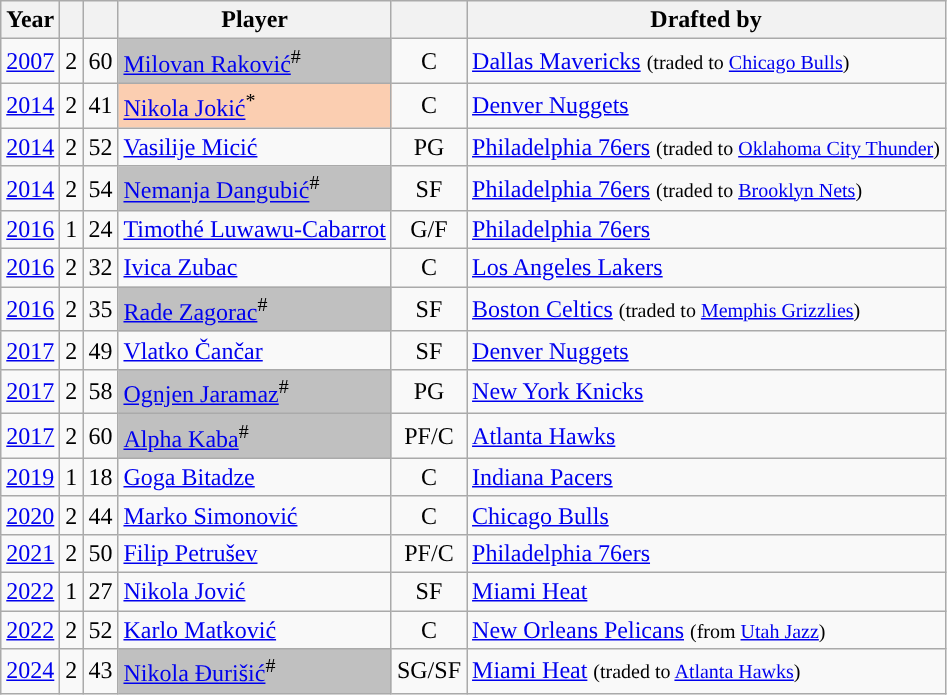<table class="wikitable sortable" style="text-align: left;">
<tr>
<th>Year</th>
<th></th>
<th></th>
<th>Player</th>
<th></th>
<th>Drafted by</th>
</tr>
<tr>
<td style="text-align:center;"><a href='#'>2007</a></td>
<td style="text-align:center;">2</td>
<td style="text-align:center;">60</td>
<td style="background:silver;"> <a href='#'>Milovan Raković</a><sup>#</sup></td>
<td style="text-align:center;">C</td>
<td><a href='#'>Dallas Mavericks</a> <small>(traded to <a href='#'>Chicago Bulls</a>)</small></td>
</tr>
<tr>
<td style="text-align:center;"><a href='#'>2014</a></td>
<td style="text-align:center;">2</td>
<td style="text-align:center;">41</td>
<td bgcolor="#FBCEB1"> <a href='#'>Nikola Jokić</a><sup>*</sup></td>
<td style="text-align:center;">C</td>
<td><a href='#'>Denver Nuggets</a></td>
</tr>
<tr>
<td style="text-align:center;"><a href='#'>2014</a></td>
<td style="text-align:center;">2</td>
<td style="text-align:center;">52</td>
<td> <a href='#'>Vasilije Micić</a></td>
<td style="text-align:center;">PG</td>
<td><a href='#'>Philadelphia 76ers</a> <small>(traded to <a href='#'>Oklahoma City Thunder</a>)</small></td>
</tr>
<tr>
<td style="text-align:center;"><a href='#'>2014</a></td>
<td style="text-align:center;">2</td>
<td style="text-align:center;">54</td>
<td style="background:silver;"> <a href='#'>Nemanja Dangubić</a><sup>#</sup></td>
<td style="text-align:center;">SF</td>
<td><a href='#'>Philadelphia 76ers</a> <small>(traded to <a href='#'>Brooklyn Nets</a>)</small></td>
</tr>
<tr>
<td style="text-align:center;"><a href='#'>2016</a></td>
<td style="text-align:center;">1</td>
<td style="text-align:center;">24</td>
<td> <a href='#'>Timothé Luwawu-Cabarrot</a></td>
<td style="text-align:center;">G/F</td>
<td><a href='#'>Philadelphia 76ers</a></td>
</tr>
<tr>
<td style="text-align:center;"><a href='#'>2016</a></td>
<td style="text-align:center;">2</td>
<td style="text-align:center;">32</td>
<td> <a href='#'>Ivica Zubac</a></td>
<td style="text-align:center;">C</td>
<td><a href='#'>Los Angeles Lakers</a></td>
</tr>
<tr>
<td style="text-align:center;"><a href='#'>2016</a></td>
<td style="text-align:center;">2</td>
<td style="text-align:center;">35</td>
<td style="background:silver;"> <a href='#'>Rade Zagorac</a><sup>#</sup></td>
<td style="text-align:center;">SF</td>
<td><a href='#'>Boston Celtics</a> <small>(traded to <a href='#'>Memphis Grizzlies</a>)</small></td>
</tr>
<tr>
<td style="text-align:center;"><a href='#'>2017</a></td>
<td style="text-align:center;">2</td>
<td style="text-align:center;">49</td>
<td> <a href='#'>Vlatko Čančar</a></td>
<td style="text-align:center;">SF</td>
<td><a href='#'>Denver Nuggets</a></td>
</tr>
<tr>
<td style="text-align:center;"><a href='#'>2017</a></td>
<td style="text-align:center;">2</td>
<td style="text-align:center;">58</td>
<td style="background:silver;"> <a href='#'>Ognjen Jaramaz</a><sup>#</sup></td>
<td style="text-align:center;">PG</td>
<td><a href='#'>New York Knicks</a></td>
</tr>
<tr>
<td style="text-align:center;"><a href='#'>2017</a></td>
<td style="text-align:center;">2</td>
<td style="text-align:center;">60</td>
<td style="background:silver;"> <a href='#'>Alpha Kaba</a><sup>#</sup></td>
<td style="text-align:center;">PF/C</td>
<td><a href='#'>Atlanta Hawks</a></td>
</tr>
<tr>
<td style="text-align:center;"><a href='#'>2019</a></td>
<td style="text-align:center;">1</td>
<td style="text-align:center;">18</td>
<td> <a href='#'>Goga Bitadze</a></td>
<td style="text-align:center;">C</td>
<td><a href='#'>Indiana Pacers</a></td>
</tr>
<tr>
<td style="text-align:center;"><a href='#'>2020</a></td>
<td style="text-align:center;">2</td>
<td style="text-align:center;">44</td>
<td> <a href='#'>Marko Simonović</a></td>
<td style="text-align:center;">C</td>
<td><a href='#'>Chicago Bulls</a></td>
</tr>
<tr>
<td style="text-align:center;"><a href='#'>2021</a></td>
<td style="text-align:center;">2</td>
<td style="text-align:center;">50</td>
<td> <a href='#'>Filip Petrušev</a></td>
<td style="text-align:center;">PF/C</td>
<td><a href='#'>Philadelphia 76ers</a></td>
</tr>
<tr>
<td style="text-align:center;"><a href='#'>2022</a></td>
<td style="text-align:center;">1</td>
<td style="text-align:center;">27</td>
<td> <a href='#'>Nikola Jović</a></td>
<td style="text-align:center;">SF</td>
<td><a href='#'>Miami Heat</a></td>
</tr>
<tr>
<td style="text-align:center;"><a href='#'>2022</a></td>
<td style="text-align:center;">2</td>
<td style="text-align:center;">52</td>
<td> <a href='#'>Karlo Matković</a></td>
<td style="text-align:center;">C</td>
<td><a href='#'>New Orleans Pelicans</a> <small>(from <a href='#'>Utah Jazz</a>)</small></td>
</tr>
<tr>
<td style="text-align:center;"><a href='#'>2024</a></td>
<td style="text-align:center;">2</td>
<td style="text-align:center;">43</td>
<td style="background:silver;"> <a href='#'>Nikola Đurišić</a><sup>#</sup></td>
<td style="text-align:center;">SG/SF</td>
<td><a href='#'>Miami Heat</a> <small>(traded to <a href='#'>Atlanta Hawks</a>)</small></td>
</tr>
</table>
